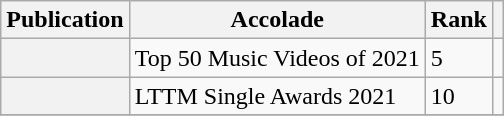<table class="sortable wikitable plainrowheaders  mw-collapsible">
<tr>
<th scope="col">Publication</th>
<th scope="col" class="unsortable">Accolade</th>
<th scope="col">Rank</th>
<th scope="col" class="unsortable"></th>
</tr>
<tr>
<th scope="row"><em></em></th>
<td>Top 50 Music Videos of 2021</td>
<td>5</td>
<td></td>
</tr>
<tr>
<th scope="row"><em></em></th>
<td>LTTM Single Awards 2021</td>
<td>10</td>
<td></td>
</tr>
<tr>
</tr>
</table>
